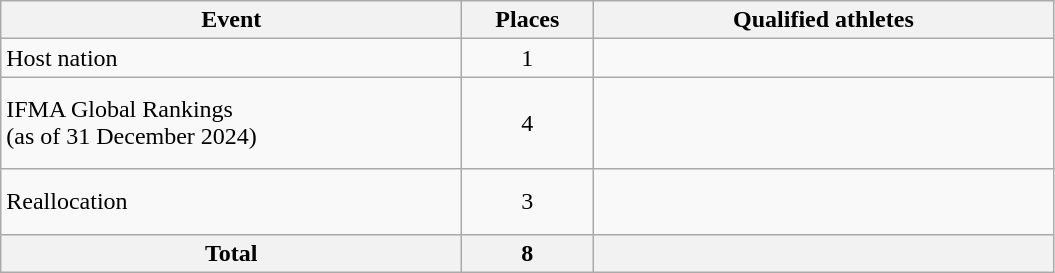<table class="wikitable">
<tr>
<th width=300>Event</th>
<th width=80>Places</th>
<th width=300>Qualified athletes</th>
</tr>
<tr>
<td>Host nation</td>
<td align="center">1</td>
<td></td>
</tr>
<tr>
<td>IFMA Global Rankings<br>(as of 31 December 2024)</td>
<td align="center">4</td>
<td><br><br><br></td>
</tr>
<tr>
<td>Reallocation</td>
<td align="center">3</td>
<td><br><br></td>
</tr>
<tr>
<th>Total</th>
<th>8</th>
<th></th>
</tr>
</table>
